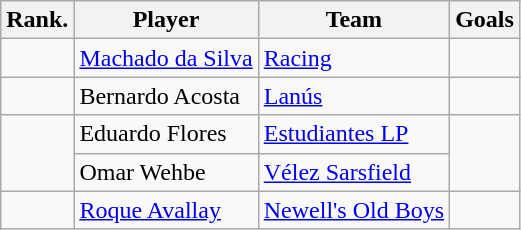<table class="wikitable" style="text-align:">
<tr>
<th>Rank.</th>
<th>Player</th>
<th>Team</th>
<th>Goals</th>
</tr>
<tr>
<td></td>
<td> <a href='#'>Machado da Silva</a></td>
<td><a href='#'>Racing</a></td>
<td></td>
</tr>
<tr>
<td></td>
<td> Bernardo Acosta</td>
<td><a href='#'>Lanús</a></td>
<td></td>
</tr>
<tr>
<td rowspan=2></td>
<td> Eduardo Flores</td>
<td><a href='#'>Estudiantes LP</a></td>
<td rowspan=2></td>
</tr>
<tr>
<td> Omar Wehbe</td>
<td><a href='#'>Vélez Sarsfield</a></td>
</tr>
<tr>
<td></td>
<td> <a href='#'>Roque Avallay</a></td>
<td><a href='#'>Newell's Old Boys</a></td>
<td></td>
</tr>
</table>
